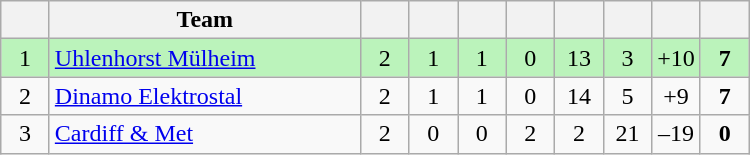<table class=wikitable style="text-align:center">
<tr align=center>
<th width=25></th>
<th width=200>Team</th>
<th width=25></th>
<th width=25></th>
<th width=25></th>
<th width=25></th>
<th width=25></th>
<th width=25></th>
<th width=25></th>
<th width=25></th>
</tr>
<tr bgcolor=bbf3bb>
<td>1</td>
<td align=left> <a href='#'>Uhlenhorst Mülheim</a></td>
<td>2</td>
<td>1</td>
<td>1</td>
<td>0</td>
<td>13</td>
<td>3</td>
<td>+10</td>
<td><strong>7</strong></td>
</tr>
<tr>
<td>2</td>
<td align=left> <a href='#'>Dinamo Elektrostal</a></td>
<td>2</td>
<td>1</td>
<td>1</td>
<td>0</td>
<td>14</td>
<td>5</td>
<td>+9</td>
<td><strong>7</strong></td>
</tr>
<tr>
<td>3</td>
<td align=left> <a href='#'>Cardiff & Met</a></td>
<td>2</td>
<td>0</td>
<td>0</td>
<td>2</td>
<td>2</td>
<td>21</td>
<td>–19</td>
<td><strong>0</strong></td>
</tr>
</table>
